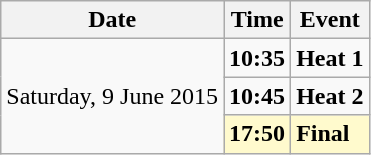<table class="wikitable">
<tr>
<th>Date</th>
<th>Time</th>
<th>Event</th>
</tr>
<tr>
<td rowspan=3>Saturday, 9 June 2015</td>
<td><strong>10:35</strong></td>
<td><strong>Heat 1</strong></td>
</tr>
<tr>
<td><strong>10:45</strong></td>
<td><strong>Heat 2</strong></td>
</tr>
<tr style="background:lemonchiffon;">
<td><strong>17:50</strong></td>
<td><strong>Final</strong></td>
</tr>
</table>
